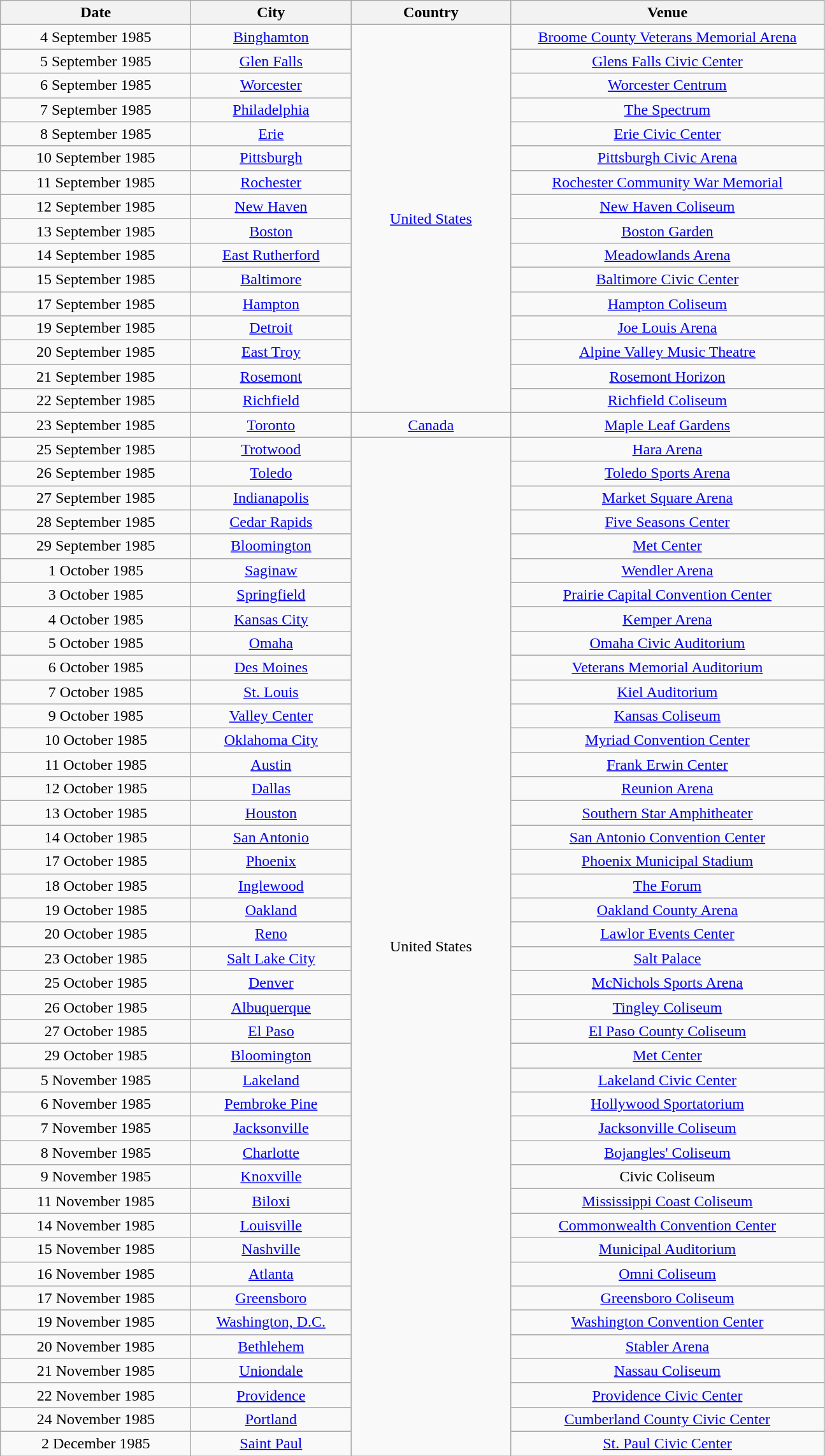<table class="wikitable" style="text-align:center;">
<tr>
<th scope="col" style="width:12em;">Date</th>
<th scope="col" style="width:10em;">City</th>
<th scope="col" style="width:10em;">Country</th>
<th scope="col" style="width:20em;">Venue</th>
</tr>
<tr>
<td>4 September 1985</td>
<td><a href='#'>Binghamton</a></td>
<td rowspan="16"><a href='#'>United States</a></td>
<td><a href='#'>Broome County Veterans Memorial Arena</a></td>
</tr>
<tr>
<td>5 September 1985</td>
<td><a href='#'>Glen Falls</a></td>
<td><a href='#'>Glens Falls Civic Center</a></td>
</tr>
<tr>
<td>6 September 1985</td>
<td><a href='#'>Worcester</a></td>
<td><a href='#'>Worcester Centrum</a></td>
</tr>
<tr>
<td>7 September 1985</td>
<td><a href='#'>Philadelphia</a></td>
<td><a href='#'>The Spectrum</a></td>
</tr>
<tr>
<td>8 September 1985</td>
<td><a href='#'>Erie</a></td>
<td><a href='#'>Erie Civic Center</a></td>
</tr>
<tr>
<td>10 September 1985</td>
<td><a href='#'>Pittsburgh</a></td>
<td><a href='#'>Pittsburgh Civic Arena</a></td>
</tr>
<tr>
<td>11 September 1985</td>
<td><a href='#'>Rochester</a></td>
<td><a href='#'>Rochester Community War Memorial</a></td>
</tr>
<tr>
<td>12 September 1985</td>
<td><a href='#'>New Haven</a></td>
<td><a href='#'>New Haven Coliseum</a></td>
</tr>
<tr>
<td>13 September 1985</td>
<td><a href='#'>Boston</a></td>
<td><a href='#'>Boston Garden</a></td>
</tr>
<tr>
<td>14 September 1985</td>
<td><a href='#'>East Rutherford</a></td>
<td><a href='#'>Meadowlands Arena</a></td>
</tr>
<tr>
<td>15 September 1985</td>
<td><a href='#'>Baltimore</a></td>
<td><a href='#'>Baltimore Civic Center</a></td>
</tr>
<tr>
<td>17 September 1985</td>
<td><a href='#'>Hampton</a></td>
<td><a href='#'>Hampton Coliseum</a></td>
</tr>
<tr>
<td>19 September 1985</td>
<td><a href='#'>Detroit</a></td>
<td><a href='#'>Joe Louis Arena</a></td>
</tr>
<tr>
<td>20 September 1985</td>
<td><a href='#'>East Troy</a></td>
<td><a href='#'>Alpine Valley Music Theatre</a></td>
</tr>
<tr>
<td>21 September 1985</td>
<td><a href='#'>Rosemont</a></td>
<td><a href='#'>Rosemont Horizon</a></td>
</tr>
<tr>
<td>22 September 1985</td>
<td><a href='#'>Richfield</a></td>
<td><a href='#'>Richfield Coliseum</a></td>
</tr>
<tr>
<td>23 September 1985</td>
<td><a href='#'>Toronto</a></td>
<td><a href='#'>Canada</a></td>
<td><a href='#'>Maple Leaf Gardens</a></td>
</tr>
<tr>
<td>25 September 1985</td>
<td><a href='#'>Trotwood</a></td>
<td rowspan="42">United States</td>
<td><a href='#'>Hara Arena</a></td>
</tr>
<tr>
<td>26 September 1985</td>
<td><a href='#'>Toledo</a></td>
<td><a href='#'>Toledo Sports Arena</a></td>
</tr>
<tr>
<td>27 September 1985</td>
<td><a href='#'>Indianapolis</a></td>
<td><a href='#'>Market Square Arena</a></td>
</tr>
<tr>
<td>28 September 1985</td>
<td><a href='#'>Cedar Rapids</a></td>
<td><a href='#'>Five Seasons Center</a></td>
</tr>
<tr>
<td>29 September 1985</td>
<td><a href='#'>Bloomington</a></td>
<td><a href='#'>Met Center</a></td>
</tr>
<tr>
<td>1 October 1985</td>
<td><a href='#'>Saginaw</a></td>
<td><a href='#'>Wendler Arena</a></td>
</tr>
<tr>
<td>3 October 1985</td>
<td><a href='#'>Springfield</a></td>
<td><a href='#'>Prairie Capital Convention Center</a></td>
</tr>
<tr>
<td>4 October 1985</td>
<td><a href='#'>Kansas City</a></td>
<td><a href='#'>Kemper Arena</a></td>
</tr>
<tr>
<td>5 October 1985</td>
<td><a href='#'>Omaha</a></td>
<td><a href='#'>Omaha Civic Auditorium</a></td>
</tr>
<tr>
<td>6 October 1985</td>
<td><a href='#'>Des Moines</a></td>
<td><a href='#'>Veterans Memorial Auditorium</a></td>
</tr>
<tr>
<td>7 October 1985</td>
<td><a href='#'>St. Louis</a></td>
<td><a href='#'>Kiel Auditorium</a></td>
</tr>
<tr>
<td>9 October 1985</td>
<td><a href='#'>Valley Center</a></td>
<td><a href='#'>Kansas Coliseum</a></td>
</tr>
<tr>
<td>10 October 1985</td>
<td><a href='#'>Oklahoma City</a></td>
<td><a href='#'>Myriad Convention Center</a></td>
</tr>
<tr>
<td>11 October 1985</td>
<td><a href='#'>Austin</a></td>
<td><a href='#'>Frank Erwin Center</a></td>
</tr>
<tr>
<td>12 October 1985</td>
<td><a href='#'>Dallas</a></td>
<td><a href='#'>Reunion Arena</a></td>
</tr>
<tr>
<td>13 October 1985</td>
<td><a href='#'>Houston</a></td>
<td><a href='#'>Southern Star Amphitheater</a></td>
</tr>
<tr>
<td>14 October 1985</td>
<td><a href='#'>San Antonio</a></td>
<td><a href='#'>San Antonio Convention Center</a></td>
</tr>
<tr>
<td>17 October 1985</td>
<td><a href='#'>Phoenix</a></td>
<td><a href='#'>Phoenix Municipal Stadium</a></td>
</tr>
<tr>
<td>18 October 1985</td>
<td><a href='#'>Inglewood</a></td>
<td><a href='#'>The Forum</a></td>
</tr>
<tr>
<td>19 October 1985</td>
<td><a href='#'>Oakland</a></td>
<td><a href='#'>Oakland County Arena</a></td>
</tr>
<tr>
<td>20 October 1985</td>
<td><a href='#'>Reno</a></td>
<td><a href='#'>Lawlor Events Center</a></td>
</tr>
<tr>
<td>23 October 1985</td>
<td><a href='#'>Salt Lake City</a></td>
<td><a href='#'>Salt Palace</a></td>
</tr>
<tr>
<td>25 October 1985</td>
<td><a href='#'>Denver</a></td>
<td><a href='#'>McNichols Sports Arena</a></td>
</tr>
<tr>
<td>26 October 1985</td>
<td><a href='#'>Albuquerque</a></td>
<td><a href='#'>Tingley Coliseum</a></td>
</tr>
<tr>
<td>27 October 1985</td>
<td><a href='#'>El Paso</a></td>
<td><a href='#'>El Paso County Coliseum</a></td>
</tr>
<tr>
<td>29 October 1985</td>
<td><a href='#'>Bloomington</a></td>
<td><a href='#'>Met Center</a></td>
</tr>
<tr>
<td>5 November 1985</td>
<td><a href='#'>Lakeland</a></td>
<td><a href='#'>Lakeland Civic Center</a></td>
</tr>
<tr>
<td>6 November 1985</td>
<td><a href='#'>Pembroke Pine</a></td>
<td><a href='#'>Hollywood Sportatorium</a></td>
</tr>
<tr>
<td>7 November 1985</td>
<td><a href='#'>Jacksonville</a></td>
<td><a href='#'>Jacksonville Coliseum</a></td>
</tr>
<tr>
<td>8 November 1985</td>
<td><a href='#'>Charlotte</a></td>
<td><a href='#'>Bojangles' Coliseum</a></td>
</tr>
<tr>
<td>9 November 1985</td>
<td><a href='#'>Knoxville</a></td>
<td>Civic Coliseum</td>
</tr>
<tr>
<td>11 November 1985</td>
<td><a href='#'>Biloxi</a></td>
<td><a href='#'>Mississippi Coast Coliseum</a></td>
</tr>
<tr>
<td>14 November 1985</td>
<td><a href='#'>Louisville</a></td>
<td><a href='#'>Commonwealth Convention Center</a></td>
</tr>
<tr>
<td>15 November 1985</td>
<td><a href='#'>Nashville</a></td>
<td><a href='#'>Municipal Auditorium</a></td>
</tr>
<tr>
<td>16 November 1985</td>
<td><a href='#'>Atlanta</a></td>
<td><a href='#'>Omni Coliseum</a></td>
</tr>
<tr>
<td>17 November 1985</td>
<td><a href='#'>Greensboro</a></td>
<td><a href='#'>Greensboro Coliseum</a></td>
</tr>
<tr>
<td>19 November 1985</td>
<td><a href='#'>Washington, D.C.</a></td>
<td><a href='#'>Washington Convention Center</a></td>
</tr>
<tr>
<td>20 November 1985</td>
<td><a href='#'>Bethlehem</a></td>
<td><a href='#'>Stabler Arena</a></td>
</tr>
<tr>
<td>21 November 1985</td>
<td><a href='#'>Uniondale</a></td>
<td><a href='#'>Nassau Coliseum</a></td>
</tr>
<tr>
<td>22 November 1985</td>
<td><a href='#'>Providence</a></td>
<td><a href='#'>Providence Civic Center</a></td>
</tr>
<tr>
<td>24 November 1985</td>
<td><a href='#'>Portland</a></td>
<td><a href='#'>Cumberland County Civic Center</a></td>
</tr>
<tr>
<td>2 December 1985</td>
<td><a href='#'>Saint Paul</a></td>
<td><a href='#'>St. Paul Civic Center</a></td>
</tr>
</table>
